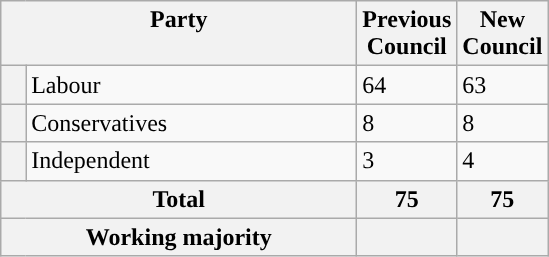<table class="wikitable">
<tr>
<th colspan="2" valign="top" style="width: 230px">Party</th>
<th valign="top" style="width: 30px">Previous Council</th>
<th valign="top" style="width: 30px">New Council</th>
</tr>
<tr>
<th style="background-color: "></th>
<td>Labour</td>
<td>64</td>
<td>63</td>
</tr>
<tr>
<th style="background-color: "></th>
<td>Conservatives</td>
<td>8</td>
<td>8</td>
</tr>
<tr>
<th style="background-color: "></th>
<td>Independent</td>
<td>3</td>
<td>4</td>
</tr>
<tr>
<th colspan="2">Total</th>
<th style="text-align: center">75</th>
<th>75</th>
</tr>
<tr>
<th colspan="2">Working majority</th>
<th></th>
<th></th>
</tr>
</table>
